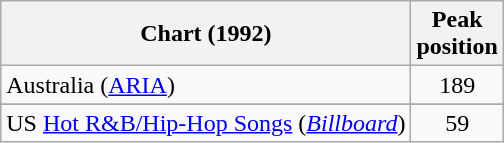<table class="wikitable">
<tr>
<th>Chart (1992)</th>
<th>Peak<br>position</th>
</tr>
<tr>
<td>Australia (<a href='#'>ARIA</a>)</td>
<td align="center">189</td>
</tr>
<tr>
</tr>
<tr>
<td>US <a href='#'>Hot R&B/Hip-Hop Songs</a> (<em><a href='#'>Billboard</a></em>)</td>
<td align="center">59</td>
</tr>
</table>
